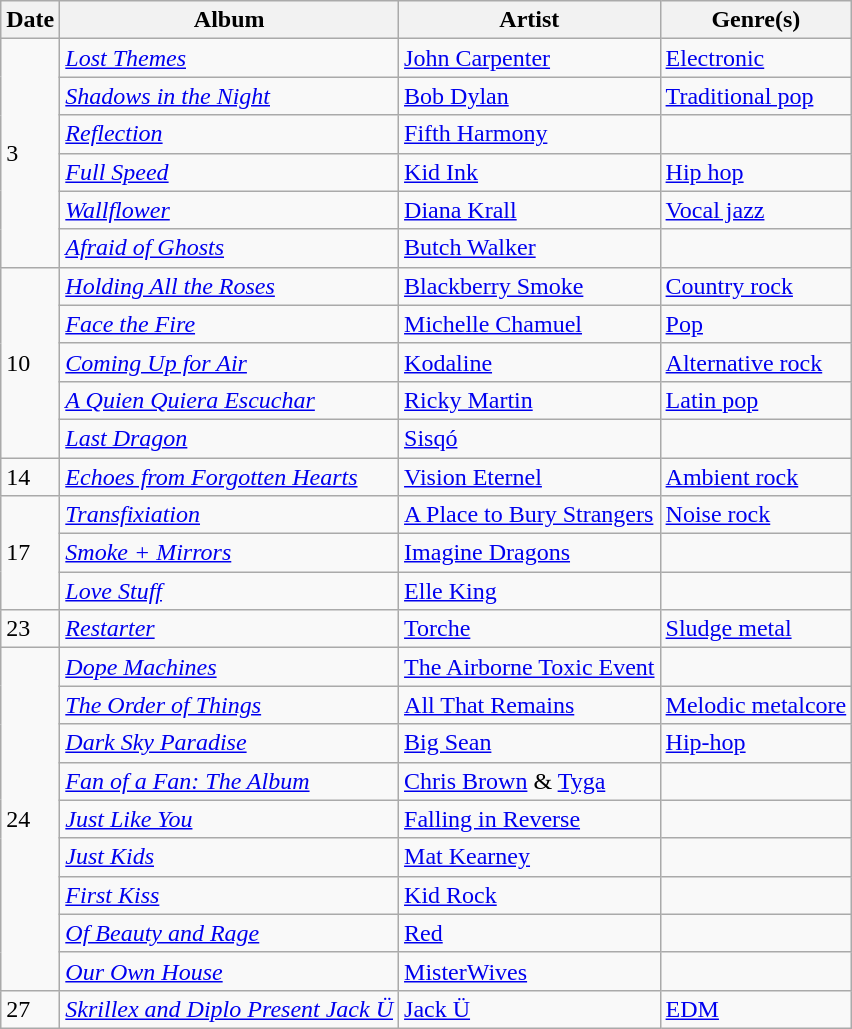<table class="wikitable" style="text-align: left;">
<tr>
<th>Date</th>
<th>Album</th>
<th>Artist</th>
<th>Genre(s)</th>
</tr>
<tr>
<td rowspan="6">3</td>
<td><em><a href='#'>Lost Themes</a></em></td>
<td><a href='#'>John Carpenter</a></td>
<td><a href='#'>Electronic</a></td>
</tr>
<tr>
<td><em><a href='#'>Shadows in the Night</a></em></td>
<td><a href='#'>Bob Dylan</a></td>
<td><a href='#'>Traditional pop</a></td>
</tr>
<tr>
<td><em><a href='#'>Reflection</a></em></td>
<td><a href='#'>Fifth Harmony</a></td>
<td></td>
</tr>
<tr>
<td><em><a href='#'>Full Speed</a></em></td>
<td><a href='#'>Kid Ink</a></td>
<td><a href='#'>Hip hop</a></td>
</tr>
<tr>
<td><em><a href='#'>Wallflower</a></em></td>
<td><a href='#'>Diana Krall</a></td>
<td><a href='#'>Vocal jazz</a></td>
</tr>
<tr>
<td><em><a href='#'>Afraid of Ghosts</a></em></td>
<td><a href='#'>Butch Walker</a></td>
<td></td>
</tr>
<tr>
<td rowspan="5">10</td>
<td><em><a href='#'>Holding All the Roses</a></em></td>
<td><a href='#'>Blackberry Smoke</a></td>
<td><a href='#'>Country rock</a></td>
</tr>
<tr>
<td><em><a href='#'>Face the Fire</a></em></td>
<td><a href='#'>Michelle Chamuel</a></td>
<td><a href='#'>Pop</a></td>
</tr>
<tr>
<td><em><a href='#'>Coming Up for Air</a></em></td>
<td><a href='#'>Kodaline</a></td>
<td><a href='#'>Alternative rock</a></td>
</tr>
<tr>
<td><em><a href='#'>A Quien Quiera Escuchar</a></em></td>
<td><a href='#'>Ricky Martin</a></td>
<td><a href='#'>Latin pop</a></td>
</tr>
<tr>
<td><em><a href='#'>Last Dragon</a></em></td>
<td><a href='#'>Sisqó</a></td>
<td></td>
</tr>
<tr>
<td>14</td>
<td><em><a href='#'>Echoes from Forgotten Hearts</a></em></td>
<td><a href='#'>Vision Eternel</a></td>
<td><a href='#'>Ambient rock</a></td>
</tr>
<tr>
<td rowspan="3">17</td>
<td><em><a href='#'>Transfixiation</a></em></td>
<td><a href='#'>A Place to Bury Strangers</a></td>
<td><a href='#'>Noise rock</a></td>
</tr>
<tr>
<td><em><a href='#'>Smoke + Mirrors</a></em></td>
<td><a href='#'>Imagine Dragons</a></td>
<td></td>
</tr>
<tr>
<td><em><a href='#'>Love Stuff</a></em></td>
<td><a href='#'>Elle King</a></td>
<td></td>
</tr>
<tr>
<td>23</td>
<td><em><a href='#'>Restarter</a></em></td>
<td><a href='#'>Torche</a></td>
<td><a href='#'>Sludge metal</a></td>
</tr>
<tr>
<td rowspan="9">24</td>
<td><em><a href='#'>Dope Machines</a></em></td>
<td><a href='#'>The Airborne Toxic Event</a></td>
<td></td>
</tr>
<tr>
<td><em><a href='#'>The Order of Things</a></em></td>
<td><a href='#'>All That Remains</a></td>
<td><a href='#'>Melodic metalcore</a></td>
</tr>
<tr>
<td><em><a href='#'>Dark Sky Paradise</a></em></td>
<td><a href='#'>Big Sean</a></td>
<td><a href='#'>Hip-hop</a></td>
</tr>
<tr>
<td><em><a href='#'>Fan of a Fan: The Album</a></em></td>
<td><a href='#'>Chris Brown</a> & <a href='#'>Tyga</a></td>
<td></td>
</tr>
<tr>
<td><em><a href='#'>Just Like You</a></em></td>
<td><a href='#'>Falling in Reverse</a></td>
<td></td>
</tr>
<tr>
<td><em><a href='#'>Just Kids</a></em></td>
<td><a href='#'>Mat Kearney</a></td>
<td></td>
</tr>
<tr>
<td><em><a href='#'>First Kiss</a></em></td>
<td><a href='#'>Kid Rock</a></td>
<td></td>
</tr>
<tr>
<td><em><a href='#'>Of Beauty and Rage</a></em></td>
<td><a href='#'>Red</a></td>
<td></td>
</tr>
<tr>
<td><em><a href='#'>Our Own House</a></em></td>
<td><a href='#'>MisterWives</a></td>
<td></td>
</tr>
<tr>
<td>27</td>
<td><em><a href='#'>Skrillex and Diplo Present Jack Ü</a></em></td>
<td><a href='#'>Jack Ü</a></td>
<td><a href='#'>EDM</a></td>
</tr>
</table>
